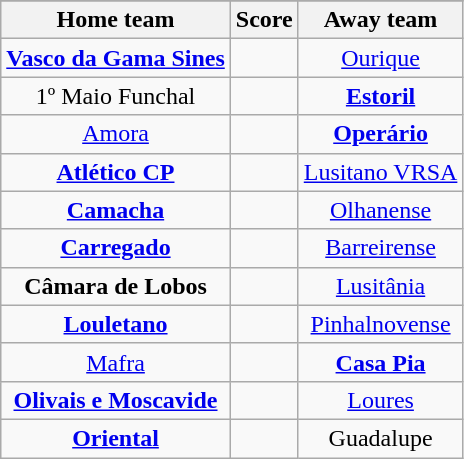<table class="wikitable" style="text-align: center">
<tr>
</tr>
<tr>
<th>Home team</th>
<th>Score</th>
<th>Away team</th>
</tr>
<tr>
<td><strong><a href='#'>Vasco da Gama Sines</a></strong> </td>
<td></td>
<td><a href='#'>Ourique</a> </td>
</tr>
<tr>
<td>1º Maio Funchal </td>
<td></td>
<td><strong><a href='#'>Estoril</a></strong> </td>
</tr>
<tr>
<td><a href='#'>Amora</a> </td>
<td></td>
<td><strong><a href='#'>Operário</a></strong> </td>
</tr>
<tr>
<td><strong><a href='#'>Atlético CP</a></strong> </td>
<td></td>
<td><a href='#'>Lusitano VRSA</a> </td>
</tr>
<tr>
<td><strong><a href='#'>Camacha</a></strong> </td>
<td></td>
<td><a href='#'>Olhanense</a> </td>
</tr>
<tr>
<td><strong><a href='#'>Carregado</a></strong> </td>
<td></td>
<td><a href='#'>Barreirense</a> </td>
</tr>
<tr>
<td><strong>Câmara de Lobos</strong> </td>
<td></td>
<td><a href='#'>Lusitânia</a> </td>
</tr>
<tr>
<td><strong><a href='#'>Louletano</a></strong> </td>
<td></td>
<td><a href='#'>Pinhalnovense</a> </td>
</tr>
<tr>
<td><a href='#'>Mafra</a> </td>
<td></td>
<td><strong><a href='#'>Casa Pia</a></strong> </td>
</tr>
<tr>
<td><strong><a href='#'>Olivais e Moscavide</a></strong> </td>
<td></td>
<td><a href='#'>Loures</a> </td>
</tr>
<tr>
<td><strong><a href='#'>Oriental</a></strong> </td>
<td></td>
<td>Guadalupe </td>
</tr>
</table>
